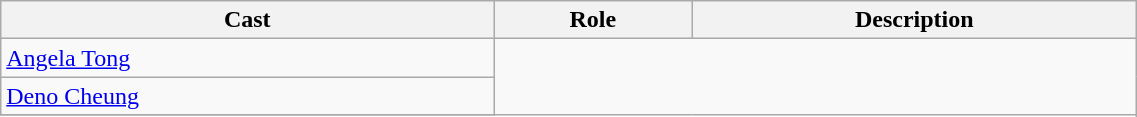<table class="wikitable" width="60%">
<tr>
<th>Cast</th>
<th>Role</th>
<th>Description</th>
</tr>
<tr>
<td><a href='#'>Angela Tong</a></td>
</tr>
<tr>
<td><a href='#'>Deno Cheung</a></td>
</tr>
<tr>
</tr>
</table>
